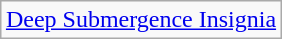<table class="wikitable" style="margin-left: auto; margin-right: auto; text-align: center; margin-bottom: -1px;">
<tr>
<td colspan="6"><a href='#'>Deep Submergence Insignia</a></td>
</tr>
</table>
